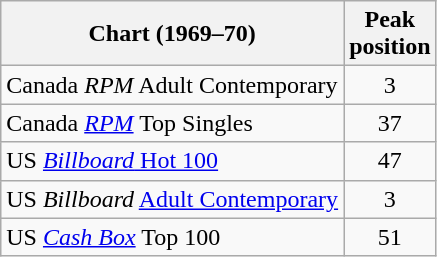<table class="wikitable sortable" border="1">
<tr>
<th>Chart (1969–70)</th>
<th>Peak<br>position</th>
</tr>
<tr>
<td>Canada <em>RPM</em> Adult Contemporary</td>
<td style="text-align:center;">3</td>
</tr>
<tr>
<td>Canada <em><a href='#'>RPM</a></em> Top Singles</td>
<td style="text-align:center;">37</td>
</tr>
<tr>
<td>US <a href='#'><em>Billboard</em> Hot 100</a></td>
<td style="text-align:center;">47</td>
</tr>
<tr>
<td>US <em>Billboard</em> <a href='#'>Adult Contemporary</a></td>
<td style="text-align:center;">3</td>
</tr>
<tr>
<td>US <a href='#'><em>Cash Box</em></a> Top 100</td>
<td align="center">51</td>
</tr>
</table>
